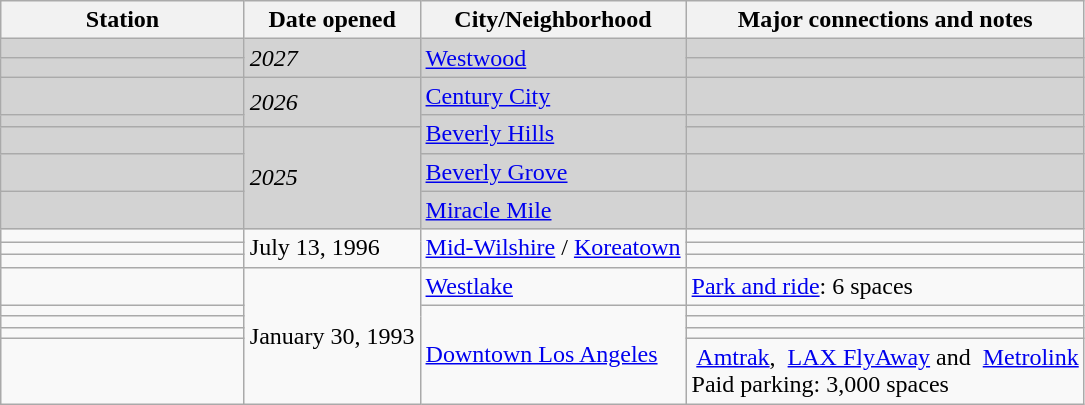<table class="wikitable">
<tr>
<th style="width:155px;">Station</th>
<th>Date opened</th>
<th>City/Neighborhood </th>
<th>Major connections and notes</th>
</tr>
<tr bgcolor="lightgray">
<td><em></em></td>
<td rowspan="2"><em>2027</em></td>
<td rowspan="2"><a href='#'>Westwood</a></td>
<td></td>
</tr>
<tr bgcolor="lightgray">
<td><em></em></td>
<td></td>
</tr>
<tr bgcolor="lightgray">
<td><em></em></td>
<td rowspan="2"><em>2026</em></td>
<td><a href='#'>Century City</a></td>
<td></td>
</tr>
<tr bgcolor="lightgray">
<td><em></em></td>
<td rowspan="2"><a href='#'>Beverly Hills</a></td>
<td></td>
</tr>
<tr bgcolor="lightgray">
<td><em></em></td>
<td rowspan="3"><em>2025</em></td>
<td></td>
</tr>
<tr bgcolor="lightgray">
<td><em></em></td>
<td><a href='#'>Beverly Grove</a></td>
<td></td>
</tr>
<tr bgcolor="lightgray">
<td><em></em></td>
<td><a href='#'>Miracle Mile</a></td>
<td></td>
</tr>
<tr>
<td></td>
<td rowspan="3">July 13, 1996</td>
<td rowspan="3"><a href='#'>Mid-Wilshire</a> / <a href='#'>Koreatown</a></td>
<td></td>
</tr>
<tr>
<td></td>
</tr>
<tr>
<td></td>
<td></td>
</tr>
<tr>
<td></td>
<td rowspan="5">January 30, 1993</td>
<td><a href='#'>Westlake</a></td>
<td><a href='#'>Park and ride</a>: 6 spaces</td>
</tr>
<tr>
<td></td>
<td rowspan="4"><a href='#'>Downtown Los Angeles</a></td>
<td></td>
</tr>
<tr>
<td></td>
<td></td>
</tr>
<tr>
<td></td>
<td></td>
</tr>
<tr>
<td></td>
<td> <a href='#'>Amtrak</a>,  <a href='#'>LAX FlyAway</a> and  <a href='#'>Metrolink</a><br>Paid parking: 3,000 spaces</td>
</tr>
</table>
